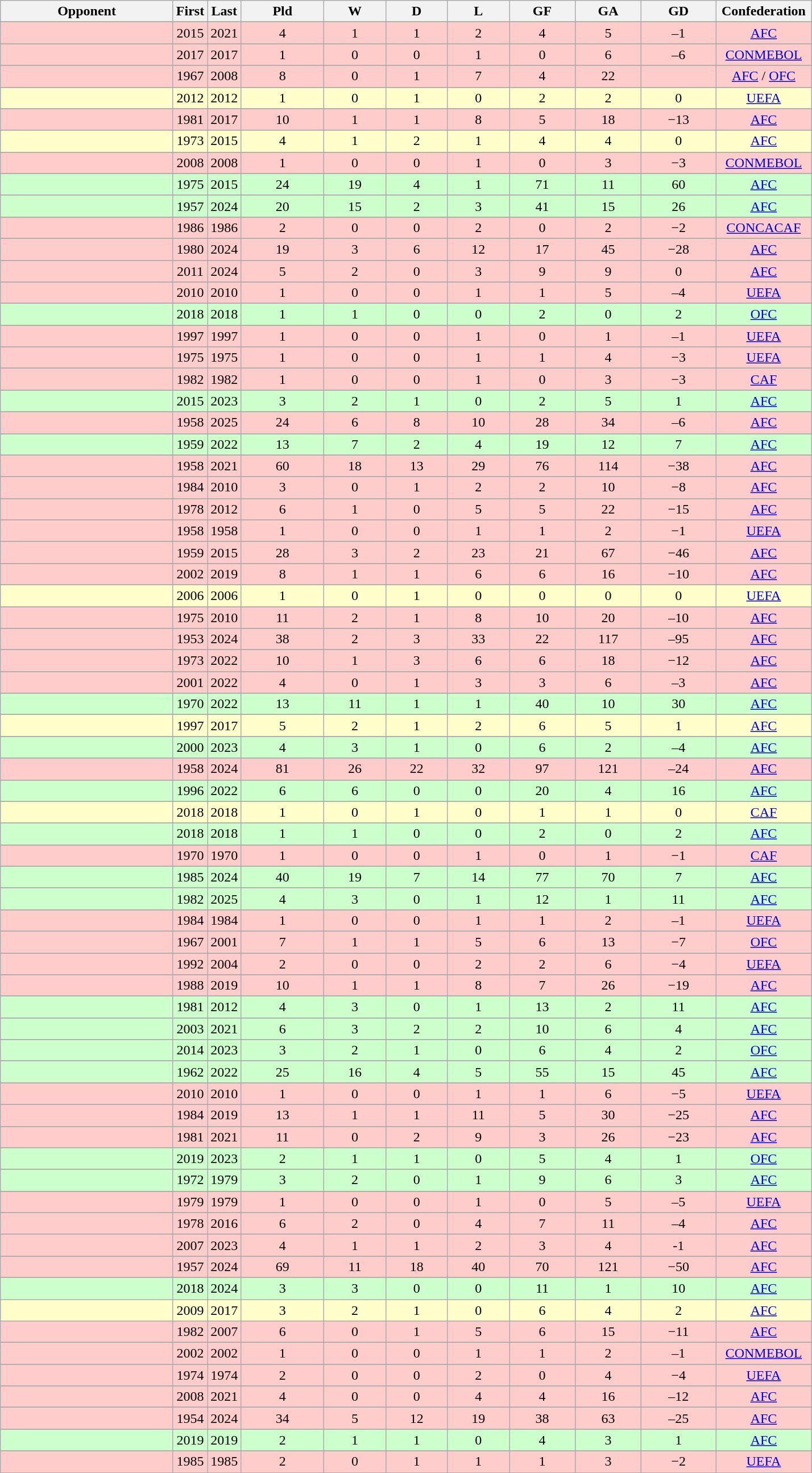<table class="wikitable sortable" style="text-align: center; font-size: 100%;">
<tr>
<th width=195>Opponent<br></th>
<th>First</th>
<th>Last</th>
<th width="90">Pld<br></th>
<th width=65>W<br></th>
<th width=65>D<br></th>
<th width=65>L<br></th>
<th width=70>GF<br></th>
<th width=70>GA<br></th>
<th width=80>GD<br></th>
<th width=105>Confederation</th>
</tr>
<tr>
</tr>
<tr bgcolor=FFCCCC>
<td style="text-align:left;"></td>
<td>2015</td>
<td>2021</td>
<td>4</td>
<td>1</td>
<td>1</td>
<td>2</td>
<td>4</td>
<td>5</td>
<td>–1</td>
<td><a href='#'>AFC</a></td>
</tr>
<tr>
</tr>
<tr bgcolor=FFCCCC>
<td style="text-align:left;"></td>
<td>2017</td>
<td>2017</td>
<td>1</td>
<td>0</td>
<td>0</td>
<td>1</td>
<td>0</td>
<td>6</td>
<td>–6</td>
<td><a href='#'>CONMEBOL</a></td>
</tr>
<tr>
</tr>
<tr bgcolor=FFCCCC>
<td style="text-align:left;"></td>
<td>1967</td>
<td>2008</td>
<td>8</td>
<td>0</td>
<td>1</td>
<td>7</td>
<td>4</td>
<td>22</td>
<td></td>
<td><a href='#'>AFC</a> / <a href='#'>OFC</a></td>
</tr>
<tr>
</tr>
<tr bgcolor=FFFFCC>
<td style="text-align:left;"></td>
<td>2012</td>
<td>2012</td>
<td>1</td>
<td>0</td>
<td>1</td>
<td>0</td>
<td>2</td>
<td>2</td>
<td>0</td>
<td><a href='#'>UEFA</a></td>
</tr>
<tr>
</tr>
<tr bgcolor=FFCCCC>
<td style="text-align:left;"></td>
<td>1981</td>
<td>2017</td>
<td>10</td>
<td>1</td>
<td>1</td>
<td>8</td>
<td>5</td>
<td>18</td>
<td>−13</td>
<td><a href='#'>AFC</a></td>
</tr>
<tr>
</tr>
<tr bgcolor=FFFFCC>
<td style="text-align:left;"></td>
<td>1973</td>
<td>2015</td>
<td>4</td>
<td>1</td>
<td>2</td>
<td>1</td>
<td>4</td>
<td>4</td>
<td>0</td>
<td><a href='#'>AFC</a></td>
</tr>
<tr>
</tr>
<tr bgcolor=FFCCCC>
<td style="text-align:left;"></td>
<td>2008</td>
<td>2008</td>
<td>1</td>
<td>0</td>
<td>0</td>
<td>1</td>
<td>0</td>
<td>3</td>
<td>−3</td>
<td><a href='#'>CONMEBOL</a></td>
</tr>
<tr>
</tr>
<tr bgcolor=CCFFCC>
<td style="text-align:left;"></td>
<td>1975</td>
<td>2015</td>
<td>24</td>
<td>19</td>
<td>4</td>
<td>1</td>
<td>71</td>
<td>11</td>
<td>60</td>
<td><a href='#'>AFC</a></td>
</tr>
<tr>
</tr>
<tr bgcolor=CCFFCC>
<td style="text-align:left;"></td>
<td>1957</td>
<td>2024</td>
<td>20</td>
<td>15</td>
<td>2</td>
<td>3</td>
<td>41</td>
<td>15</td>
<td>26</td>
<td><a href='#'>AFC</a></td>
</tr>
<tr>
</tr>
<tr bgcolor=FFCCCC>
<td style="text-align:left;"></td>
<td>1986</td>
<td>1986</td>
<td>2</td>
<td>0</td>
<td>0</td>
<td>2</td>
<td>0</td>
<td>2</td>
<td>−2</td>
<td><a href='#'>CONCACAF</a></td>
</tr>
<tr>
</tr>
<tr bgcolor=FFCCCC>
<td style="text-align:left;"></td>
<td>1980</td>
<td>2024</td>
<td>19</td>
<td>3</td>
<td>6</td>
<td>12</td>
<td>17</td>
<td>45</td>
<td>−28</td>
<td><a href='#'>AFC</a></td>
</tr>
<tr>
</tr>
<tr bgcolor=FFCCCC>
<td style="text-align:left;"></td>
<td>2011</td>
<td>2024</td>
<td>5</td>
<td>2</td>
<td>0</td>
<td>3</td>
<td>9</td>
<td>9</td>
<td>0</td>
<td><a href='#'>AFC</a></td>
</tr>
<tr>
</tr>
<tr bgcolor=FFCCCC>
<td style="text-align:left;"></td>
<td>2010</td>
<td>2010</td>
<td>1</td>
<td>0</td>
<td>0</td>
<td>1</td>
<td>1</td>
<td>5</td>
<td>–4</td>
<td><a href='#'>UEFA</a></td>
</tr>
<tr>
</tr>
<tr bgcolor="CCFFCC">
<td style="text-align:left;"></td>
<td>2018</td>
<td>2018</td>
<td>1</td>
<td>1</td>
<td>0</td>
<td>0</td>
<td>2</td>
<td>0</td>
<td>2</td>
<td><a href='#'>OFC</a></td>
</tr>
<tr>
</tr>
<tr bgcolor="FFCCCC">
<td style="text-align:left;"></td>
<td>1997</td>
<td>1997</td>
<td>1</td>
<td>0</td>
<td>0</td>
<td>1</td>
<td>0</td>
<td>1</td>
<td>–1</td>
<td><a href='#'>UEFA</a></td>
</tr>
<tr>
</tr>
<tr bgcolor=FFCCCC>
<td style="text-align:left;"></td>
<td>1975</td>
<td>1975</td>
<td>1</td>
<td>0</td>
<td>0</td>
<td>1</td>
<td>1</td>
<td>4</td>
<td>−3</td>
<td><a href='#'>UEFA</a></td>
</tr>
<tr>
</tr>
<tr bgcolor=FFCCCC>
<td style="text-align:left;"></td>
<td>1982</td>
<td>1982</td>
<td>1</td>
<td>0</td>
<td>0</td>
<td>1</td>
<td>0</td>
<td>3</td>
<td>−3</td>
<td><a href='#'>CAF</a></td>
</tr>
<tr>
</tr>
<tr bgcolor=CCFFCC>
<td style="text-align:left;"></td>
<td>2015</td>
<td>2023</td>
<td>3</td>
<td>2</td>
<td>1</td>
<td>0</td>
<td>2</td>
<td>5</td>
<td>1</td>
<td><a href='#'>AFC</a></td>
</tr>
<tr>
</tr>
<tr bgcolor=FFCCCC>
<td style="text-align:left;"></td>
<td>1958</td>
<td>2025</td>
<td>24</td>
<td>6</td>
<td>8</td>
<td>10</td>
<td>28</td>
<td>34</td>
<td>–6</td>
<td><a href='#'>AFC</a></td>
</tr>
<tr>
</tr>
<tr bgcolor=CCFFCC>
<td style="text-align:left;"></td>
<td>1959</td>
<td>2022</td>
<td>13</td>
<td>7</td>
<td>2</td>
<td>4</td>
<td>19</td>
<td>12</td>
<td>7</td>
<td><a href='#'>AFC</a></td>
</tr>
<tr>
</tr>
<tr bgcolor=FFCCCC>
<td style="text-align:left;"></td>
<td>1958</td>
<td>2021</td>
<td>60</td>
<td>18</td>
<td>13</td>
<td>29</td>
<td>76</td>
<td>114</td>
<td>−38</td>
<td><a href='#'>AFC</a></td>
</tr>
<tr>
</tr>
<tr bgcolor=FFCCCC>
<td style="text-align:left;"></td>
<td>1984</td>
<td>2010</td>
<td>3</td>
<td>0</td>
<td>1</td>
<td>2</td>
<td>2</td>
<td>10</td>
<td>−8</td>
<td><a href='#'>AFC</a></td>
</tr>
<tr>
</tr>
<tr bgcolor=FFCCCC>
<td style="text-align:left;"></td>
<td>1978</td>
<td>2012</td>
<td>6</td>
<td>1</td>
<td>0</td>
<td>5</td>
<td>5</td>
<td>22</td>
<td>−15</td>
<td><a href='#'>AFC</a></td>
</tr>
<tr>
</tr>
<tr bgcolor=FFCCCC>
<td style="text-align:left;"></td>
<td>1958</td>
<td>1958</td>
<td>1</td>
<td>0</td>
<td>0</td>
<td>1</td>
<td>1</td>
<td>2</td>
<td>−1</td>
<td><a href='#'>UEFA</a></td>
</tr>
<tr>
</tr>
<tr bgcolor=FFCCCC>
<td style="text-align:left;"></td>
<td>1959</td>
<td>2015</td>
<td>28</td>
<td>3</td>
<td>2</td>
<td>23</td>
<td>21</td>
<td>67</td>
<td>−46</td>
<td><a href='#'>AFC</a></td>
</tr>
<tr>
</tr>
<tr bgcolor=FFCCCC>
<td style="text-align:left;"></td>
<td>2002</td>
<td>2019</td>
<td>8</td>
<td>1</td>
<td>1</td>
<td>6</td>
<td>6</td>
<td>16</td>
<td>−10</td>
<td><a href='#'>AFC</a></td>
</tr>
<tr>
</tr>
<tr bgcolor=FFFFCC>
<td style="text-align:left;"></td>
<td>2006</td>
<td>2006</td>
<td>1</td>
<td>0</td>
<td>1</td>
<td>0</td>
<td>0</td>
<td>0</td>
<td>0</td>
<td><a href='#'>UEFA</a></td>
</tr>
<tr>
</tr>
<tr bgcolor=FFCCCC>
<td style="text-align:left;"></td>
<td>1975</td>
<td>2010</td>
<td>11</td>
<td>2</td>
<td>1</td>
<td>8</td>
<td>10</td>
<td>20</td>
<td>–10</td>
<td><a href='#'>AFC</a></td>
</tr>
<tr>
</tr>
<tr bgcolor=FFCCCC>
<td style="text-align:left;"></td>
<td>1953</td>
<td>2024</td>
<td>38</td>
<td>2</td>
<td>3</td>
<td>33</td>
<td>22</td>
<td>117</td>
<td>–95</td>
<td><a href='#'>AFC</a></td>
</tr>
<tr>
</tr>
<tr bgcolor=FFCCCC>
<td style="text-align:left;"></td>
<td>1973</td>
<td>2022</td>
<td>10</td>
<td>1</td>
<td>3</td>
<td>6</td>
<td>6</td>
<td>18</td>
<td>−12</td>
<td><a href='#'>AFC</a></td>
</tr>
<tr>
</tr>
<tr bgcolor=FFCCCC>
<td style="text-align:left;"></td>
<td>2001</td>
<td>2022</td>
<td>4</td>
<td>0</td>
<td>1</td>
<td>3</td>
<td>3</td>
<td>6</td>
<td>–3</td>
<td><a href='#'>AFC</a></td>
</tr>
<tr>
</tr>
<tr bgcolor=CCFFCC>
<td style="text-align:left;"></td>
<td>1970</td>
<td>2022</td>
<td>13</td>
<td>11</td>
<td>1</td>
<td>1</td>
<td>40</td>
<td>10</td>
<td>30</td>
<td><a href='#'>AFC</a></td>
</tr>
<tr>
</tr>
<tr bgcolor=FFFFCC>
<td style="text-align:left;"></td>
<td>1997</td>
<td>2017</td>
<td>5</td>
<td>2</td>
<td>1</td>
<td>2</td>
<td>6</td>
<td>5</td>
<td>1</td>
<td><a href='#'>AFC</a></td>
</tr>
<tr>
</tr>
<tr bgcolor=CCFFCC>
<td style="text-align:left;"></td>
<td>2000</td>
<td>2023</td>
<td>4</td>
<td>3</td>
<td>1</td>
<td>0</td>
<td>6</td>
<td>2</td>
<td>–4</td>
<td><a href='#'>AFC</a></td>
</tr>
<tr>
</tr>
<tr bgcolor=FFCCCC>
<td style="text-align:left;"></td>
<td>1958</td>
<td>2024</td>
<td>81</td>
<td>26</td>
<td>22</td>
<td>32</td>
<td>97</td>
<td>121</td>
<td>–24</td>
<td><a href='#'>AFC</a></td>
</tr>
<tr>
</tr>
<tr bgcolor=CCFFCC>
<td style="text-align:left;"></td>
<td>1996</td>
<td>2022</td>
<td>6</td>
<td>6</td>
<td>0</td>
<td>0</td>
<td>20</td>
<td>4</td>
<td>16</td>
<td><a href='#'>AFC</a></td>
</tr>
<tr>
</tr>
<tr bgcolor="FFFFCC">
<td style="text-align:left;"></td>
<td>2018</td>
<td>2018</td>
<td>1</td>
<td>0</td>
<td>1</td>
<td>0</td>
<td>1</td>
<td>1</td>
<td>0</td>
<td><a href='#'>CAF</a></td>
</tr>
<tr>
</tr>
<tr bgcolor=CCFFCC>
<td style="text-align:left;"></td>
<td>2018</td>
<td>2018</td>
<td>1</td>
<td>1</td>
<td>0</td>
<td>0</td>
<td>2</td>
<td>0</td>
<td>2</td>
<td><a href='#'>AFC</a></td>
</tr>
<tr>
</tr>
<tr bgcolor="FFCCCC">
<td style="text-align:left;"></td>
<td>1970</td>
<td>1970</td>
<td>1</td>
<td>0</td>
<td>0</td>
<td>1</td>
<td>0</td>
<td>1</td>
<td>−1</td>
<td><a href='#'>CAF</a></td>
</tr>
<tr>
</tr>
<tr bgcolor=CCFFCC>
<td style="text-align:left;"></td>
<td>1985</td>
<td>2024</td>
<td>40</td>
<td>19</td>
<td>7</td>
<td>14</td>
<td>77</td>
<td>70</td>
<td>7</td>
<td><a href='#'>AFC</a></td>
</tr>
<tr>
</tr>
<tr bgcolor=CCFFCC>
<td style="text-align:left;"></td>
<td>1982</td>
<td>2025</td>
<td>4</td>
<td>3</td>
<td>0</td>
<td>1</td>
<td>12</td>
<td>1</td>
<td>11</td>
<td><a href='#'>AFC</a></td>
</tr>
<tr>
</tr>
<tr bgcolor=FFCCCC>
<td style="text-align:left;"></td>
<td>1984</td>
<td>1984</td>
<td>1</td>
<td>0</td>
<td>0</td>
<td>1</td>
<td>1</td>
<td>2</td>
<td>–1</td>
<td><a href='#'>UEFA</a></td>
</tr>
<tr>
</tr>
<tr bgcolor=FFCCCC>
<td style="text-align:left;"></td>
<td>1967</td>
<td>2001</td>
<td>7</td>
<td>1</td>
<td>1</td>
<td>5</td>
<td>6</td>
<td>13</td>
<td>−7</td>
<td><a href='#'>OFC</a></td>
</tr>
<tr>
</tr>
<tr bgcolor=FFCCCC>
<td style="text-align:left;"></td>
<td>1992</td>
<td>2004</td>
<td>2</td>
<td>0</td>
<td>0</td>
<td>2</td>
<td>2</td>
<td>6</td>
<td>−4</td>
<td><a href='#'>UEFA</a></td>
</tr>
<tr>
</tr>
<tr bgcolor=FFCCCC>
<td style="text-align:left;"></td>
<td>1988</td>
<td>2019</td>
<td>10</td>
<td>1</td>
<td>1</td>
<td>8</td>
<td>7</td>
<td>26</td>
<td>−19</td>
<td><a href='#'>AFC</a></td>
</tr>
<tr>
</tr>
<tr bgcolor=CCFFCC>
<td style="text-align:left;"></td>
<td>1981</td>
<td>2012</td>
<td>4</td>
<td>3</td>
<td>0</td>
<td>1</td>
<td>13</td>
<td>2</td>
<td>11</td>
<td><a href='#'>AFC</a></td>
</tr>
<tr>
</tr>
<tr bgcolor=CCFFCC>
<td style="text-align:left;"></td>
<td>2003</td>
<td>2021</td>
<td>6</td>
<td>3</td>
<td>2</td>
<td>2</td>
<td>10</td>
<td>6</td>
<td>4</td>
<td><a href='#'>AFC</a></td>
</tr>
<tr>
</tr>
<tr bgcolor=CCFFCC>
<td style="text-align:left;"></td>
<td>2014</td>
<td>2023</td>
<td>3</td>
<td>2</td>
<td>1</td>
<td>0</td>
<td>6</td>
<td>4</td>
<td>2</td>
<td><a href='#'>OFC</a></td>
</tr>
<tr>
</tr>
<tr bgcolor=CCFFCC>
<td style="text-align:left;"></td>
<td>1962</td>
<td>2022</td>
<td>25</td>
<td>16</td>
<td>4</td>
<td>5</td>
<td>55</td>
<td>15</td>
<td>45</td>
<td><a href='#'>AFC</a></td>
</tr>
<tr>
</tr>
<tr bgcolor=FFCCCC>
<td style="text-align:left;"></td>
<td>2010</td>
<td>2010</td>
<td>1</td>
<td>0</td>
<td>0</td>
<td>1</td>
<td>1</td>
<td>6</td>
<td>−5</td>
<td><a href='#'>UEFA</a></td>
</tr>
<tr>
</tr>
<tr bgcolor=FFCCCC>
<td style="text-align:left;"></td>
<td>1984</td>
<td>2019</td>
<td>13</td>
<td>1</td>
<td>1</td>
<td>11</td>
<td>5</td>
<td>30</td>
<td>−25</td>
<td><a href='#'>AFC</a></td>
</tr>
<tr>
</tr>
<tr bgcolor=FFCCCC>
<td style="text-align:left;"></td>
<td>1981</td>
<td>2021</td>
<td>11</td>
<td>0</td>
<td>2</td>
<td>9</td>
<td>3</td>
<td>26</td>
<td>−23</td>
<td><a href='#'>AFC</a></td>
</tr>
<tr>
</tr>
<tr bgcolor=CCFFCC>
<td style="text-align:left;"></td>
<td>2019</td>
<td>2023</td>
<td>2</td>
<td>1</td>
<td>1</td>
<td>0</td>
<td>5</td>
<td>4</td>
<td>1</td>
<td><a href='#'>OFC</a></td>
</tr>
<tr>
</tr>
<tr bgcolor=CCFFCC>
<td style="text-align:left;"></td>
<td>1972</td>
<td>1979</td>
<td>3</td>
<td>2</td>
<td>0</td>
<td>1</td>
<td>9</td>
<td>6</td>
<td>3</td>
<td><a href='#'>AFC</a></td>
</tr>
<tr>
</tr>
<tr bgcolor=FFCCCC>
<td style="text-align:left;"></td>
<td>1979</td>
<td>1979</td>
<td>1</td>
<td>0</td>
<td>0</td>
<td>1</td>
<td>0</td>
<td>5</td>
<td>–5</td>
<td><a href='#'>UEFA</a></td>
</tr>
<tr>
</tr>
<tr bgcolor=FFCCCC>
<td style="text-align:left;"></td>
<td>1978</td>
<td>2016</td>
<td>6</td>
<td>2</td>
<td>0</td>
<td>4</td>
<td>7</td>
<td>11</td>
<td>–4</td>
<td><a href='#'>AFC</a></td>
</tr>
<tr>
</tr>
<tr bgcolor=FFCCCC>
<td style="text-align:left;"></td>
<td>2007</td>
<td>2023</td>
<td>4</td>
<td>1</td>
<td>1</td>
<td>2</td>
<td>3</td>
<td>4</td>
<td>-1</td>
<td><a href='#'>AFC</a></td>
</tr>
<tr>
</tr>
<tr bgcolor=FFCCCC>
<td style="text-align:left;"></td>
<td>1957</td>
<td>2024</td>
<td>69</td>
<td>11</td>
<td>18</td>
<td>40</td>
<td>70</td>
<td>121</td>
<td>−50</td>
<td><a href='#'>AFC</a></td>
</tr>
<tr>
</tr>
<tr bgcolor=CCFFCC>
<td style="text-align:left;"></td>
<td>2018</td>
<td>2024</td>
<td>3</td>
<td>3</td>
<td>0</td>
<td>0</td>
<td>11</td>
<td>1</td>
<td>10</td>
<td><a href='#'>AFC</a></td>
</tr>
<tr bgcolor=FFFFCC>
<td style="text-align:left;"></td>
<td>2009</td>
<td>2017</td>
<td>3</td>
<td>2</td>
<td>1</td>
<td>0</td>
<td>6</td>
<td>4</td>
<td>2</td>
<td><a href='#'>AFC</a></td>
</tr>
<tr bgcolor="FFCCCC">
<td style="text-align:left;"></td>
<td>1982</td>
<td>2007</td>
<td>6</td>
<td>0</td>
<td>1</td>
<td>5</td>
<td>6</td>
<td>15</td>
<td>−11</td>
<td><a href='#'>AFC</a></td>
</tr>
<tr>
</tr>
<tr bgcolor="FFCCCC">
<td style="text-align:left;"></td>
<td>2002</td>
<td>2002</td>
<td>1</td>
<td>0</td>
<td>0</td>
<td>1</td>
<td>1</td>
<td>2</td>
<td>–1</td>
<td><a href='#'>CONMEBOL</a></td>
</tr>
<tr>
</tr>
<tr bgcolor=FFCCCC>
<td style="text-align:left;"></td>
<td>1974</td>
<td>1974</td>
<td>2</td>
<td>0</td>
<td>0</td>
<td>2</td>
<td>0</td>
<td>4</td>
<td>−4</td>
<td><a href='#'>UEFA</a></td>
</tr>
<tr>
</tr>
<tr bgcolor=FFCCCC>
<td style="text-align:left;"></td>
<td>2008</td>
<td>2021</td>
<td>4</td>
<td>0</td>
<td>0</td>
<td>4</td>
<td>4</td>
<td>16</td>
<td>–12</td>
<td><a href='#'>AFC</a></td>
</tr>
<tr>
</tr>
<tr bgcolor=FFCCCC>
<td style="text-align:left;"></td>
<td>1954</td>
<td>2024</td>
<td>34</td>
<td>5</td>
<td>12</td>
<td>19</td>
<td>38</td>
<td>63</td>
<td>–25</td>
<td><a href='#'>AFC</a></td>
</tr>
<tr>
</tr>
<tr bgcolor=CCFFCC>
<td style="text-align:left;"></td>
<td>2019</td>
<td>2019</td>
<td>2</td>
<td>1</td>
<td>1</td>
<td>0</td>
<td>4</td>
<td>3</td>
<td>1</td>
<td><a href='#'>AFC</a></td>
</tr>
<tr>
</tr>
<tr bgcolor=FFCCCC>
<td style="text-align:left;"></td>
<td>1985</td>
<td>1985</td>
<td>2</td>
<td>0</td>
<td>1</td>
<td>1</td>
<td>1</td>
<td>3</td>
<td>−2</td>
<td><a href='#'>UEFA</a></td>
</tr>
</table>
